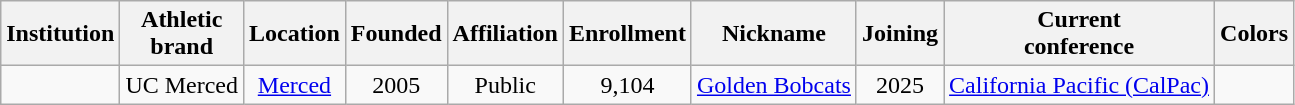<table class="wikitable sortable" style="text-align:center">
<tr>
<th>Institution</th>
<th>Athletic<br>brand</th>
<th>Location</th>
<th>Founded</th>
<th>Affiliation</th>
<th>Enrollment</th>
<th>Nickname</th>
<th>Joining</th>
<th>Current<br>conference</th>
<th class="unsortable">Colors</th>
</tr>
<tr>
<td></td>
<td>UC Merced</td>
<td><a href='#'>Merced</a></td>
<td>2005</td>
<td>Public</td>
<td>9,104</td>
<td><a href='#'>Golden Bobcats</a></td>
<td>2025</td>
<td><a href='#'>California Pacific (CalPac)</a></td>
<td></td>
</tr>
</table>
